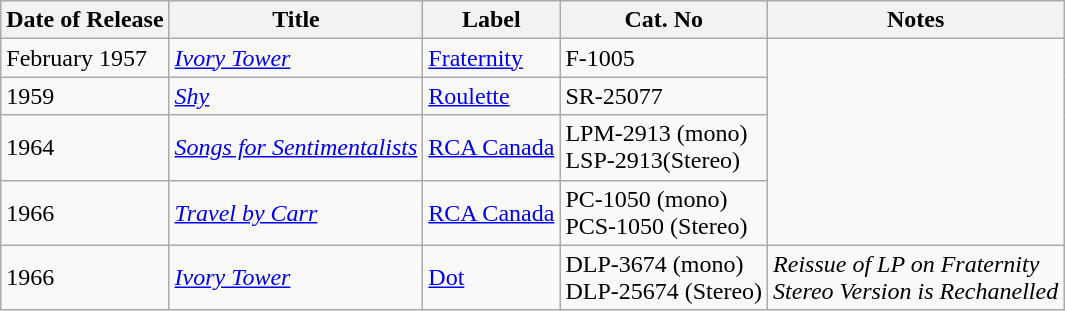<table class="wikitable" border="1">
<tr>
<th>Date of Release</th>
<th>Title</th>
<th>Label</th>
<th>Cat. No</th>
<th>Notes</th>
</tr>
<tr>
<td>February 1957</td>
<td><em><a href='#'>Ivory Tower</a></em></td>
<td><a href='#'>Fraternity</a></td>
<td>F-1005</td>
</tr>
<tr>
<td>1959</td>
<td><em><a href='#'>Shy</a></em></td>
<td><a href='#'>Roulette</a></td>
<td>SR-25077</td>
</tr>
<tr>
<td>1964</td>
<td><em><a href='#'>Songs for Sentimentalists</a></em></td>
<td><a href='#'>RCA Canada</a></td>
<td>LPM-2913 (mono)<br> LSP-2913(Stereo)</td>
</tr>
<tr>
<td>1966</td>
<td><em><a href='#'>Travel by Carr</a></em></td>
<td><a href='#'>RCA Canada</a></td>
<td>PC-1050 (mono)<br>PCS-1050 (Stereo)</td>
</tr>
<tr>
<td>1966</td>
<td><em><a href='#'>Ivory Tower</a></em></td>
<td><a href='#'>Dot</a></td>
<td>DLP-3674 (mono)<br>DLP-25674 (Stereo)</td>
<td><em>Reissue of LP on Fraternity<br>Stereo Version is Rechanelled</em></td>
</tr>
</table>
